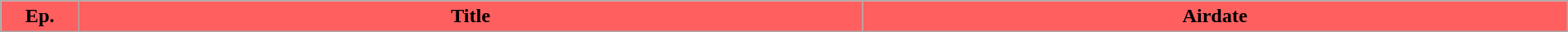<table class="wikitable" width="100%">
<tr>
<th style="background:#FF5F5F" width="5%">Ep.</th>
<th style="background:#FF5F5F" width="50%">Title</th>
<th style="background:#FF5F5F" width="45%">Airdate<br>




</th>
</tr>
</table>
